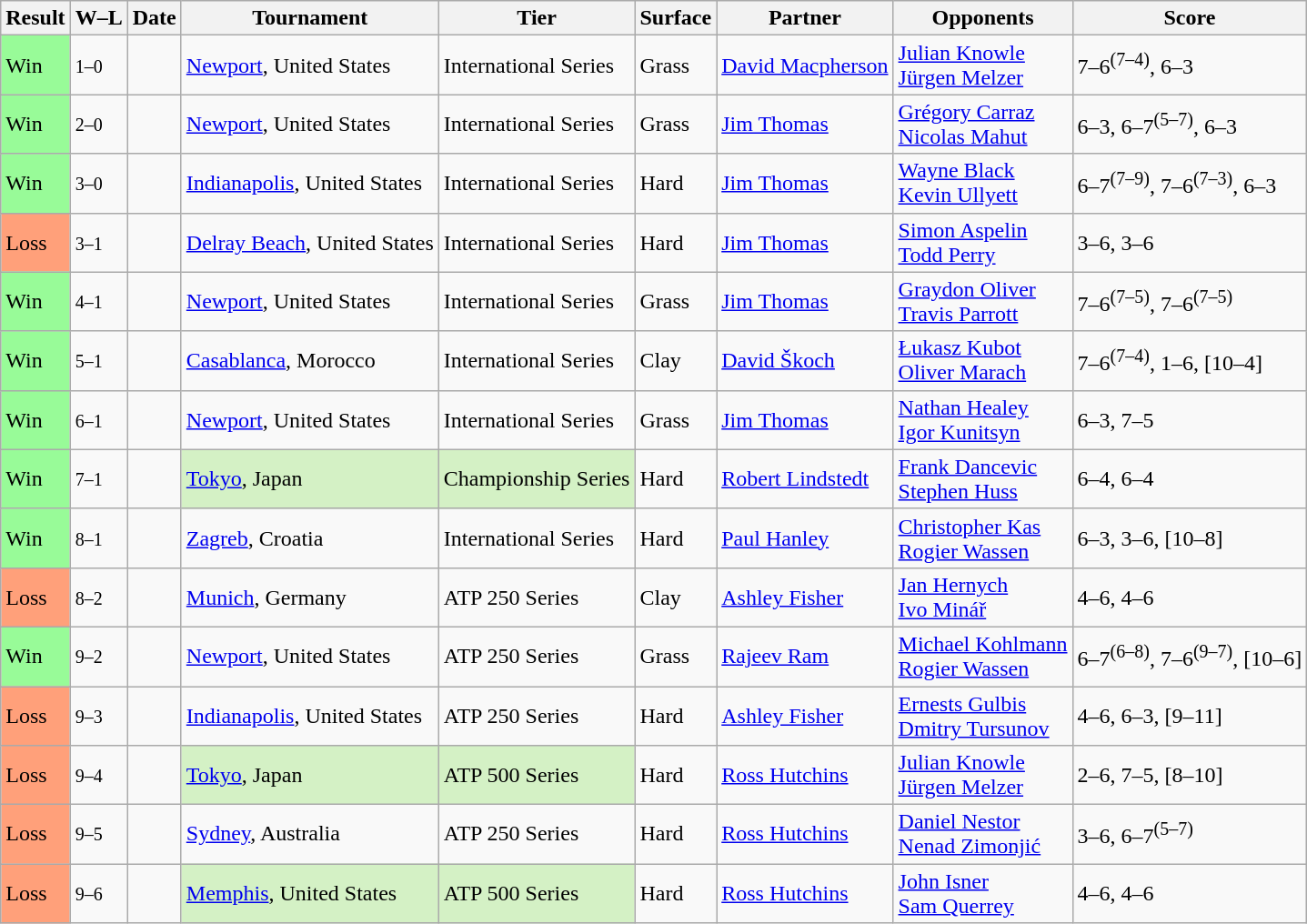<table class="sortable wikitable">
<tr>
<th>Result</th>
<th class="unsortable">W–L</th>
<th>Date</th>
<th>Tournament</th>
<th>Tier</th>
<th>Surface</th>
<th>Partner</th>
<th>Opponents</th>
<th class="unsortable">Score</th>
</tr>
<tr>
<td bgcolor=98FB98>Win</td>
<td><small>1–0</small></td>
<td><a href='#'></a></td>
<td><a href='#'>Newport</a>, United States</td>
<td>International Series</td>
<td>Grass</td>
<td> <a href='#'>David Macpherson</a></td>
<td> <a href='#'>Julian Knowle</a> <br> <a href='#'>Jürgen Melzer</a></td>
<td>7–6<sup>(7–4)</sup>, 6–3</td>
</tr>
<tr>
<td bgcolor=98FB98>Win</td>
<td><small>2–0</small></td>
<td><a href='#'></a></td>
<td><a href='#'>Newport</a>, United States</td>
<td>International Series</td>
<td>Grass</td>
<td> <a href='#'>Jim Thomas</a></td>
<td> <a href='#'>Grégory Carraz</a> <br> <a href='#'>Nicolas Mahut</a></td>
<td>6–3, 6–7<sup>(5–7)</sup>, 6–3</td>
</tr>
<tr>
<td bgcolor=98FB98>Win</td>
<td><small>3–0</small></td>
<td><a href='#'></a></td>
<td><a href='#'>Indianapolis</a>, United States</td>
<td>International Series</td>
<td>Hard</td>
<td> <a href='#'>Jim Thomas</a></td>
<td> <a href='#'>Wayne Black</a> <br> <a href='#'>Kevin Ullyett</a></td>
<td>6–7<sup>(7–9)</sup>, 7–6<sup>(7–3)</sup>, 6–3</td>
</tr>
<tr>
<td bgcolor=FFA07A>Loss</td>
<td><small>3–1</small></td>
<td><a href='#'></a></td>
<td><a href='#'>Delray Beach</a>, United States</td>
<td>International Series</td>
<td>Hard</td>
<td> <a href='#'>Jim Thomas</a></td>
<td> <a href='#'>Simon Aspelin</a> <br> <a href='#'>Todd Perry</a></td>
<td>3–6, 3–6</td>
</tr>
<tr>
<td bgcolor=98FB98>Win</td>
<td><small>4–1</small></td>
<td><a href='#'></a></td>
<td><a href='#'>Newport</a>, United States</td>
<td>International Series</td>
<td>Grass</td>
<td> <a href='#'>Jim Thomas</a></td>
<td> <a href='#'>Graydon Oliver</a> <br> <a href='#'>Travis Parrott</a></td>
<td>7–6<sup>(7–5)</sup>, 7–6<sup>(7–5)</sup></td>
</tr>
<tr>
<td bgcolor=98FB98>Win</td>
<td><small>5–1</small></td>
<td><a href='#'></a></td>
<td><a href='#'>Casablanca</a>, Morocco</td>
<td>International Series</td>
<td>Clay</td>
<td> <a href='#'>David Škoch</a></td>
<td> <a href='#'>Łukasz Kubot</a> <br> <a href='#'>Oliver Marach</a></td>
<td>7–6<sup>(7–4)</sup>, 1–6, [10–4]</td>
</tr>
<tr>
<td bgcolor=98FB98>Win</td>
<td><small>6–1</small></td>
<td><a href='#'></a></td>
<td><a href='#'>Newport</a>, United States</td>
<td>International Series</td>
<td>Grass</td>
<td> <a href='#'>Jim Thomas</a></td>
<td> <a href='#'>Nathan Healey</a> <br> <a href='#'>Igor Kunitsyn</a></td>
<td>6–3, 7–5</td>
</tr>
<tr>
<td bgcolor=98FB98>Win</td>
<td><small>7–1</small></td>
<td><a href='#'></a></td>
<td style="background:#d4f1c5;"><a href='#'>Tokyo</a>, Japan</td>
<td style="background:#d4f1c5;">Championship Series</td>
<td>Hard</td>
<td> <a href='#'>Robert Lindstedt</a></td>
<td> <a href='#'>Frank Dancevic</a> <br> <a href='#'>Stephen Huss</a></td>
<td>6–4, 6–4</td>
</tr>
<tr>
<td bgcolor=98FB98>Win</td>
<td><small>8–1</small></td>
<td><a href='#'></a></td>
<td><a href='#'>Zagreb</a>, Croatia</td>
<td>International Series</td>
<td>Hard</td>
<td> <a href='#'>Paul Hanley</a></td>
<td> <a href='#'>Christopher Kas</a> <br> <a href='#'>Rogier Wassen</a></td>
<td>6–3, 3–6, [10–8]</td>
</tr>
<tr>
<td bgcolor=FFA07A>Loss</td>
<td><small>8–2</small></td>
<td><a href='#'></a></td>
<td><a href='#'>Munich</a>, Germany</td>
<td>ATP 250 Series</td>
<td>Clay</td>
<td> <a href='#'>Ashley Fisher</a></td>
<td> <a href='#'>Jan Hernych</a> <br> <a href='#'>Ivo Minář</a></td>
<td>4–6, 4–6</td>
</tr>
<tr>
<td bgcolor=98FB98>Win</td>
<td><small>9–2</small></td>
<td><a href='#'></a></td>
<td><a href='#'>Newport</a>, United States</td>
<td>ATP 250 Series</td>
<td>Grass</td>
<td> <a href='#'>Rajeev Ram</a></td>
<td> <a href='#'>Michael Kohlmann</a> <br> <a href='#'>Rogier Wassen</a></td>
<td>6–7<sup>(6–8)</sup>, 7–6<sup>(9–7)</sup>, [10–6]</td>
</tr>
<tr>
<td bgcolor=FFA07A>Loss</td>
<td><small>9–3</small></td>
<td><a href='#'></a></td>
<td><a href='#'>Indianapolis</a>, United States</td>
<td>ATP 250 Series</td>
<td>Hard</td>
<td> <a href='#'>Ashley Fisher</a></td>
<td> <a href='#'>Ernests Gulbis</a> <br> <a href='#'>Dmitry Tursunov</a></td>
<td>4–6, 6–3, [9–11]</td>
</tr>
<tr>
<td bgcolor=FFA07A>Loss</td>
<td><small>9–4</small></td>
<td><a href='#'></a></td>
<td style="background:#d4f1c5;"><a href='#'>Tokyo</a>, Japan</td>
<td style="background:#d4f1c5;">ATP 500 Series</td>
<td>Hard</td>
<td> <a href='#'>Ross Hutchins</a></td>
<td> <a href='#'>Julian Knowle</a> <br> <a href='#'>Jürgen Melzer</a></td>
<td>2–6, 7–5, [8–10]</td>
</tr>
<tr>
<td bgcolor=FFA07A>Loss</td>
<td><small>9–5</small></td>
<td><a href='#'></a></td>
<td><a href='#'>Sydney</a>, Australia</td>
<td>ATP 250 Series</td>
<td>Hard</td>
<td> <a href='#'>Ross Hutchins</a></td>
<td> <a href='#'>Daniel Nestor</a> <br> <a href='#'>Nenad Zimonjić</a></td>
<td>3–6, 6–7<sup>(5–7)</sup></td>
</tr>
<tr>
<td bgcolor=FFA07A>Loss</td>
<td><small>9–6</small></td>
<td><a href='#'></a></td>
<td style="background:#d4f1c5;"><a href='#'>Memphis</a>, United States</td>
<td style="background:#d4f1c5;">ATP 500 Series</td>
<td>Hard</td>
<td> <a href='#'>Ross Hutchins</a></td>
<td> <a href='#'>John Isner</a> <br> <a href='#'>Sam Querrey</a></td>
<td>4–6, 4–6</td>
</tr>
</table>
